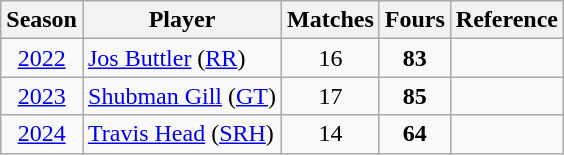<table class="wikitable" style="text-align:center">
<tr>
<th>Season</th>
<th>Player</th>
<th>Matches</th>
<th>Fours</th>
<th>Reference</th>
</tr>
<tr>
<td><a href='#'>2022</a></td>
<td align=left><a href='#'>Jos Buttler</a> <span>(<a href='#'>RR</a>)</span></td>
<td>16</td>
<td><strong>83</strong></td>
<td></td>
</tr>
<tr>
<td><a href='#'>2023</a></td>
<td align=left><a href='#'>Shubman Gill</a> <span>(<a href='#'>GT</a>)</span></td>
<td>17</td>
<td><strong>85</strong></td>
<td></td>
</tr>
<tr>
<td><a href='#'>2024</a></td>
<td align=left><a href='#'>Travis Head</a> <span>(<a href='#'>SRH</a>)</span></td>
<td>14</td>
<td><strong>64</strong></td>
<td></td>
</tr>
</table>
